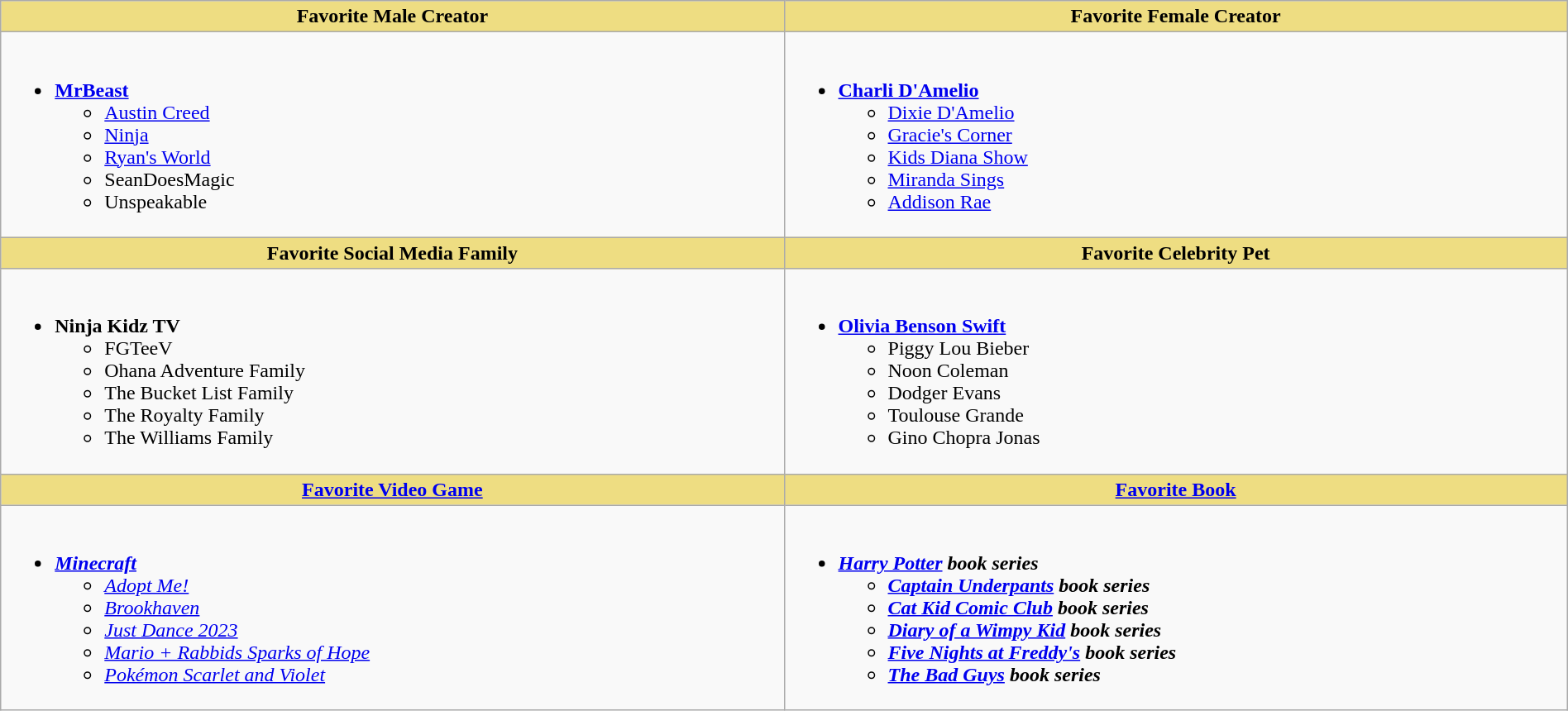<table class="wikitable" style="width:100%;">
<tr>
<th style="background:#EEDD82; width:50%">Favorite Male Creator</th>
<th style="background:#EEDD82; width:50%">Favorite Female Creator</th>
</tr>
<tr>
<td valign="top"><br><ul><li><strong><a href='#'>MrBeast</a></strong><ul><li><a href='#'>Austin Creed</a></li><li><a href='#'>Ninja</a></li><li><a href='#'>Ryan's World</a></li><li>SeanDoesMagic</li><li>Unspeakable</li></ul></li></ul></td>
<td valign="top"><br><ul><li><strong><a href='#'>Charli D'Amelio</a></strong><ul><li><a href='#'>Dixie D'Amelio</a></li><li><a href='#'>Gracie's Corner</a></li><li><a href='#'>Kids Diana Show</a></li><li><a href='#'>Miranda Sings</a></li><li><a href='#'>Addison Rae</a></li></ul></li></ul></td>
</tr>
<tr>
<th style="background:#EEDD82; width:50%">Favorite Social Media Family</th>
<th style="background:#EEDD82; width:50%">Favorite Celebrity Pet</th>
</tr>
<tr>
<td valign="top"><br><ul><li><strong>Ninja Kidz TV</strong><ul><li>FGTeeV</li><li>Ohana Adventure Family</li><li>The Bucket List Family</li><li>The Royalty Family</li><li>The Williams Family</li></ul></li></ul></td>
<td valign="top"><br><ul><li><strong><a href='#'>Olivia Benson Swift</a></strong><ul><li>Piggy Lou Bieber</li><li>Noon Coleman</li><li>Dodger Evans</li><li>Toulouse Grande</li><li>Gino Chopra Jonas</li></ul></li></ul></td>
</tr>
<tr>
<th style="background:#EEDD82; width:50%"><a href='#'>Favorite Video Game</a></th>
<th style="background:#EEDD82; width:50%"><a href='#'>Favorite Book</a></th>
</tr>
<tr>
<td valign="top"><br><ul><li><strong><em><a href='#'>Minecraft</a></em></strong><ul><li><em><a href='#'>Adopt Me!</a></em></li><li><em><a href='#'>Brookhaven</a></em></li><li><em><a href='#'>Just Dance 2023</a></em></li><li><em><a href='#'>Mario + Rabbids Sparks of Hope</a></em></li><li><em><a href='#'>Pokémon Scarlet and Violet</a></em></li></ul></li></ul></td>
<td valign="top"><br><ul><li><strong><em><a href='#'>Harry Potter</a><em> book series<strong><ul><li></em><a href='#'>Captain Underpants</a><em> book series</li><li></em><a href='#'>Cat Kid Comic Club</a><em> book series</li><li></em><a href='#'>Diary of a Wimpy Kid</a><em> book series</li><li></em><a href='#'>Five Nights at Freddy's</a><em> book series</li><li></em><a href='#'>The Bad Guys</a><em> book series</li></ul></li></ul></td>
</tr>
</table>
